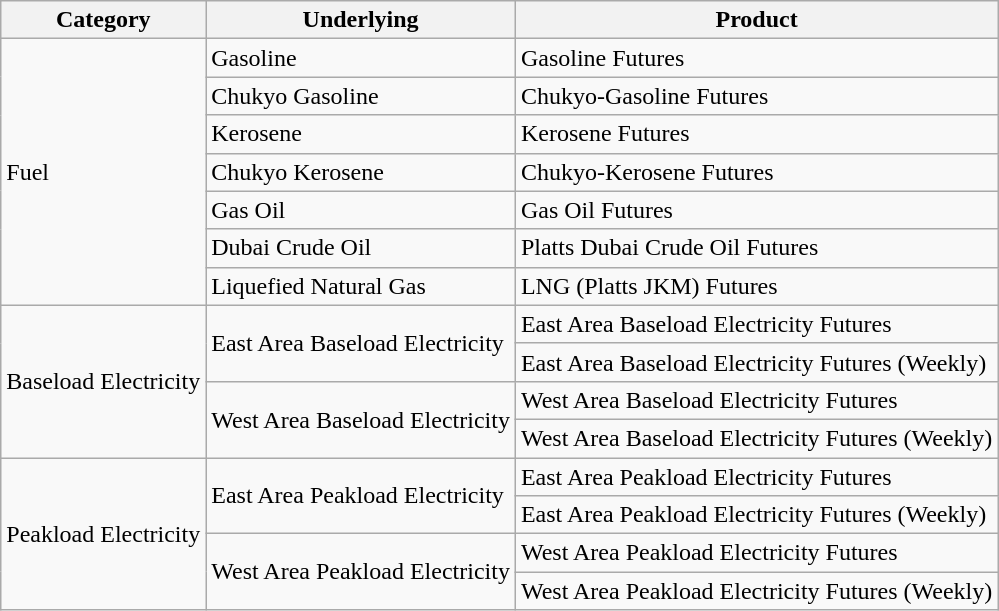<table class="wikitable">
<tr>
<th>Category</th>
<th>Underlying</th>
<th>Product</th>
</tr>
<tr>
<td rowspan="7">Fuel</td>
<td>Gasoline</td>
<td>Gasoline Futures</td>
</tr>
<tr>
<td>Chukyo Gasoline</td>
<td>Chukyo-Gasoline Futures</td>
</tr>
<tr>
<td>Kerosene</td>
<td>Kerosene Futures</td>
</tr>
<tr>
<td>Chukyo Kerosene</td>
<td>Chukyo-Kerosene Futures</td>
</tr>
<tr>
<td>Gas Oil</td>
<td>Gas Oil Futures</td>
</tr>
<tr>
<td>Dubai Crude Oil</td>
<td>Platts Dubai Crude Oil Futures</td>
</tr>
<tr>
<td>Liquefied Natural Gas</td>
<td>LNG (Platts JKM) Futures</td>
</tr>
<tr>
<td rowspan="4">Baseload Electricity</td>
<td rowspan="2">East Area Baseload Electricity</td>
<td>East Area Baseload Electricity Futures</td>
</tr>
<tr>
<td>East Area Baseload Electricity Futures (Weekly)</td>
</tr>
<tr>
<td rowspan="2">West Area Baseload Electricity</td>
<td>West Area Baseload Electricity Futures</td>
</tr>
<tr>
<td>West Area Baseload Electricity Futures (Weekly)</td>
</tr>
<tr>
<td rowspan="4">Peakload Electricity</td>
<td rowspan="2">East Area Peakload Electricity</td>
<td>East Area Peakload Electricity Futures</td>
</tr>
<tr>
<td>East Area Peakload Electricity Futures (Weekly)</td>
</tr>
<tr>
<td rowspan="2">West Area Peakload Electricity</td>
<td>West Area Peakload Electricity Futures</td>
</tr>
<tr>
<td>West Area Peakload Electricity Futures (Weekly)</td>
</tr>
</table>
